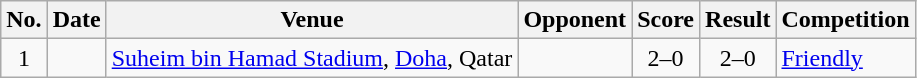<table class="wikitable sortable">
<tr>
<th scope="col">No.</th>
<th scope="col">Date</th>
<th scope="col">Venue</th>
<th scope="col">Opponent</th>
<th scope="col">Score</th>
<th scope="col">Result</th>
<th scope="col">Competition</th>
</tr>
<tr>
<td align="center">1</td>
<td></td>
<td><a href='#'>Suheim bin Hamad Stadium</a>, <a href='#'>Doha</a>, Qatar</td>
<td></td>
<td align="center">2–0</td>
<td align="center">2–0</td>
<td><a href='#'>Friendly</a></td>
</tr>
</table>
